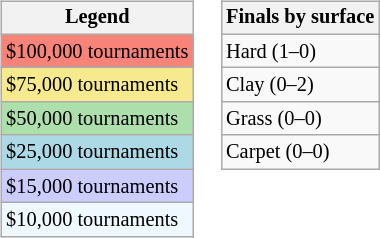<table>
<tr valign=top>
<td><br><table class=wikitable style="font-size:85%">
<tr>
<th>Legend</th>
</tr>
<tr style="background:#f88379;">
<td>$100,000 tournaments</td>
</tr>
<tr style="background:#f7e98e;">
<td>$75,000 tournaments</td>
</tr>
<tr style="background:#addfad;">
<td>$50,000 tournaments</td>
</tr>
<tr style="background:lightblue;">
<td>$25,000 tournaments</td>
</tr>
<tr style="background:#ccccff;">
<td>$15,000 tournaments</td>
</tr>
<tr style="background:#f0f8ff;">
<td>$10,000 tournaments</td>
</tr>
</table>
</td>
<td><br><table class=wikitable style="font-size:85%">
<tr>
<th>Finals by surface</th>
</tr>
<tr>
<td>Hard (1–0)</td>
</tr>
<tr>
<td>Clay (0–2)</td>
</tr>
<tr>
<td>Grass (0–0)</td>
</tr>
<tr>
<td>Carpet (0–0)</td>
</tr>
</table>
</td>
</tr>
</table>
